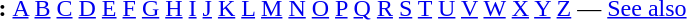<table id="toc" border="0">
<tr>
<th>:</th>
<td><a href='#'>A</a> <a href='#'>B</a> <a href='#'>C</a> <a href='#'>D</a> <a href='#'>E</a> <a href='#'>F</a> <a href='#'>G</a> <a href='#'>H</a> <a href='#'>I</a> <a href='#'>J</a> <a href='#'>K</a> <a href='#'>L</a> <a href='#'>M</a> <a href='#'>N</a> <a href='#'>O</a> <a href='#'>P</a> <a href='#'>Q</a> <a href='#'>R</a> <a href='#'>S</a> <a href='#'>T</a> <a href='#'>U</a> <a href='#'>V</a> <a href='#'>W</a> <a href='#'>X</a> <a href='#'>Y</a>  <a href='#'>Z</a> — <a href='#'>See also</a></td>
</tr>
</table>
